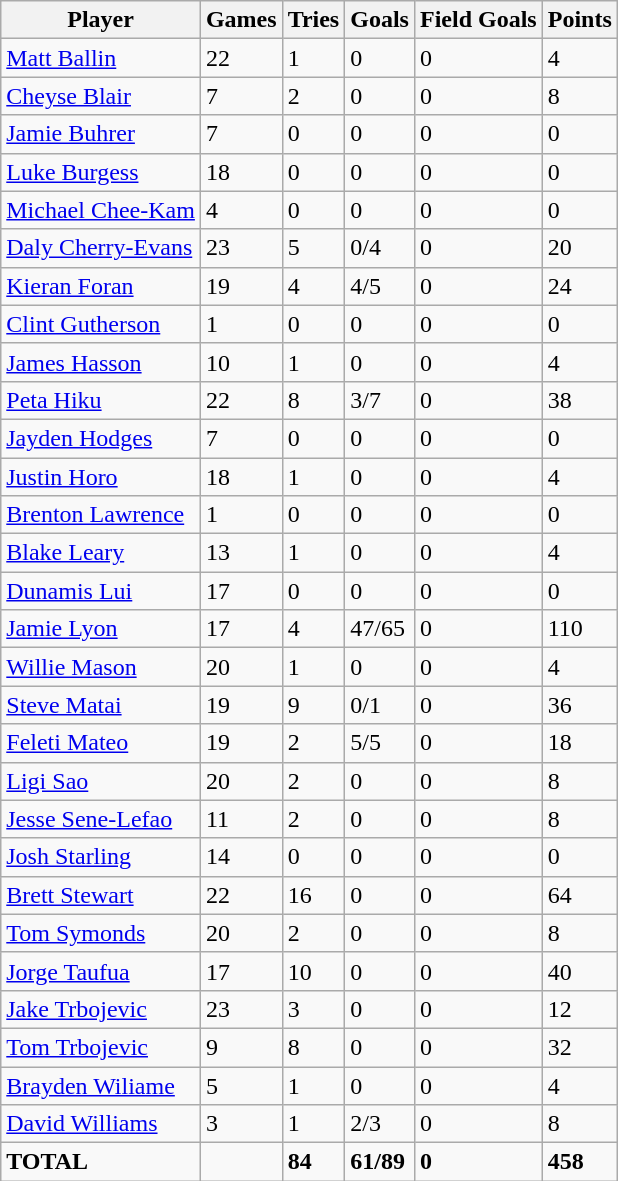<table class="wikitable" style="text-align:left;">
<tr>
<th>Player</th>
<th>Games</th>
<th>Tries</th>
<th>Goals</th>
<th>Field Goals</th>
<th>Points</th>
</tr>
<tr>
<td><a href='#'>Matt Ballin</a></td>
<td>22</td>
<td>1</td>
<td>0</td>
<td>0</td>
<td>4</td>
</tr>
<tr>
<td><a href='#'>Cheyse Blair</a></td>
<td>7</td>
<td>2</td>
<td>0</td>
<td>0</td>
<td>8</td>
</tr>
<tr>
<td><a href='#'>Jamie Buhrer</a></td>
<td>7</td>
<td>0</td>
<td>0</td>
<td>0</td>
<td>0</td>
</tr>
<tr>
<td><a href='#'>Luke Burgess</a></td>
<td>18</td>
<td>0</td>
<td>0</td>
<td>0</td>
<td>0</td>
</tr>
<tr>
<td><a href='#'>Michael Chee-Kam</a></td>
<td>4</td>
<td>0</td>
<td>0</td>
<td>0</td>
<td>0</td>
</tr>
<tr>
<td><a href='#'>Daly Cherry-Evans</a></td>
<td>23</td>
<td>5</td>
<td>0/4</td>
<td>0</td>
<td>20</td>
</tr>
<tr>
<td><a href='#'>Kieran Foran</a></td>
<td>19</td>
<td>4</td>
<td>4/5</td>
<td>0</td>
<td>24</td>
</tr>
<tr>
<td><a href='#'>Clint Gutherson</a></td>
<td>1</td>
<td>0</td>
<td>0</td>
<td>0</td>
<td>0</td>
</tr>
<tr>
<td><a href='#'>James Hasson</a></td>
<td>10</td>
<td>1</td>
<td>0</td>
<td>0</td>
<td>4</td>
</tr>
<tr>
<td><a href='#'>Peta Hiku</a></td>
<td>22</td>
<td>8</td>
<td>3/7</td>
<td>0</td>
<td>38</td>
</tr>
<tr>
<td><a href='#'>Jayden Hodges</a></td>
<td>7</td>
<td>0</td>
<td>0</td>
<td>0</td>
<td>0</td>
</tr>
<tr>
<td><a href='#'>Justin Horo</a></td>
<td>18</td>
<td>1</td>
<td>0</td>
<td>0</td>
<td>4</td>
</tr>
<tr>
<td><a href='#'>Brenton Lawrence</a></td>
<td>1</td>
<td>0</td>
<td>0</td>
<td>0</td>
<td>0</td>
</tr>
<tr>
<td><a href='#'>Blake Leary</a></td>
<td>13</td>
<td>1</td>
<td>0</td>
<td>0</td>
<td>4</td>
</tr>
<tr>
<td><a href='#'>Dunamis Lui</a></td>
<td>17</td>
<td>0</td>
<td>0</td>
<td>0</td>
<td>0</td>
</tr>
<tr>
<td><a href='#'>Jamie Lyon</a></td>
<td>17</td>
<td>4</td>
<td>47/65</td>
<td>0</td>
<td>110</td>
</tr>
<tr>
<td><a href='#'>Willie Mason</a></td>
<td>20</td>
<td>1</td>
<td>0</td>
<td>0</td>
<td>4</td>
</tr>
<tr>
<td><a href='#'>Steve Matai</a></td>
<td>19</td>
<td>9</td>
<td>0/1</td>
<td>0</td>
<td>36</td>
</tr>
<tr>
<td><a href='#'>Feleti Mateo</a></td>
<td>19</td>
<td>2</td>
<td>5/5</td>
<td>0</td>
<td>18</td>
</tr>
<tr>
<td><a href='#'>Ligi Sao</a></td>
<td>20</td>
<td>2</td>
<td>0</td>
<td>0</td>
<td>8</td>
</tr>
<tr>
<td><a href='#'>Jesse Sene-Lefao</a></td>
<td>11</td>
<td>2</td>
<td>0</td>
<td>0</td>
<td>8</td>
</tr>
<tr>
<td><a href='#'>Josh Starling</a></td>
<td>14</td>
<td>0</td>
<td>0</td>
<td>0</td>
<td>0</td>
</tr>
<tr>
<td><a href='#'>Brett Stewart</a></td>
<td>22</td>
<td>16</td>
<td>0</td>
<td>0</td>
<td>64</td>
</tr>
<tr>
<td><a href='#'>Tom Symonds</a></td>
<td>20</td>
<td>2</td>
<td>0</td>
<td>0</td>
<td>8</td>
</tr>
<tr>
<td><a href='#'>Jorge Taufua</a></td>
<td>17</td>
<td>10</td>
<td>0</td>
<td>0</td>
<td>40</td>
</tr>
<tr>
<td><a href='#'>Jake Trbojevic</a></td>
<td>23</td>
<td>3</td>
<td>0</td>
<td>0</td>
<td>12</td>
</tr>
<tr>
<td><a href='#'>Tom Trbojevic</a></td>
<td>9</td>
<td>8</td>
<td>0</td>
<td>0</td>
<td>32</td>
</tr>
<tr>
<td><a href='#'>Brayden Wiliame</a></td>
<td>5</td>
<td>1</td>
<td>0</td>
<td>0</td>
<td>4</td>
</tr>
<tr>
<td><a href='#'>David Williams</a></td>
<td>3</td>
<td>1</td>
<td>2/3</td>
<td>0</td>
<td>8</td>
</tr>
<tr>
<td><strong>TOTAL</strong></td>
<td></td>
<td><strong>84</strong></td>
<td><strong>61/89</strong></td>
<td><strong>0</strong></td>
<td><strong>458</strong></td>
</tr>
</table>
